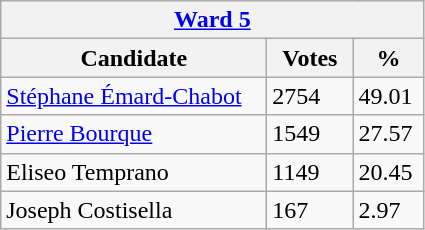<table class="wikitable">
<tr>
<th colspan="3"><a href='#'>Ward 5</a></th>
</tr>
<tr>
<th style="width: 170px">Candidate</th>
<th style="width: 50px">Votes</th>
<th style="width: 40px">%</th>
</tr>
<tr>
<td><a href='#'>Stéphane Émard-Chabot</a></td>
<td>2754</td>
<td>49.01</td>
</tr>
<tr>
<td><a href='#'>Pierre Bourque</a></td>
<td>1549</td>
<td>27.57</td>
</tr>
<tr>
<td>Eliseo Temprano</td>
<td>1149</td>
<td>20.45</td>
</tr>
<tr>
<td>Joseph Costisella</td>
<td>167</td>
<td>2.97</td>
</tr>
</table>
